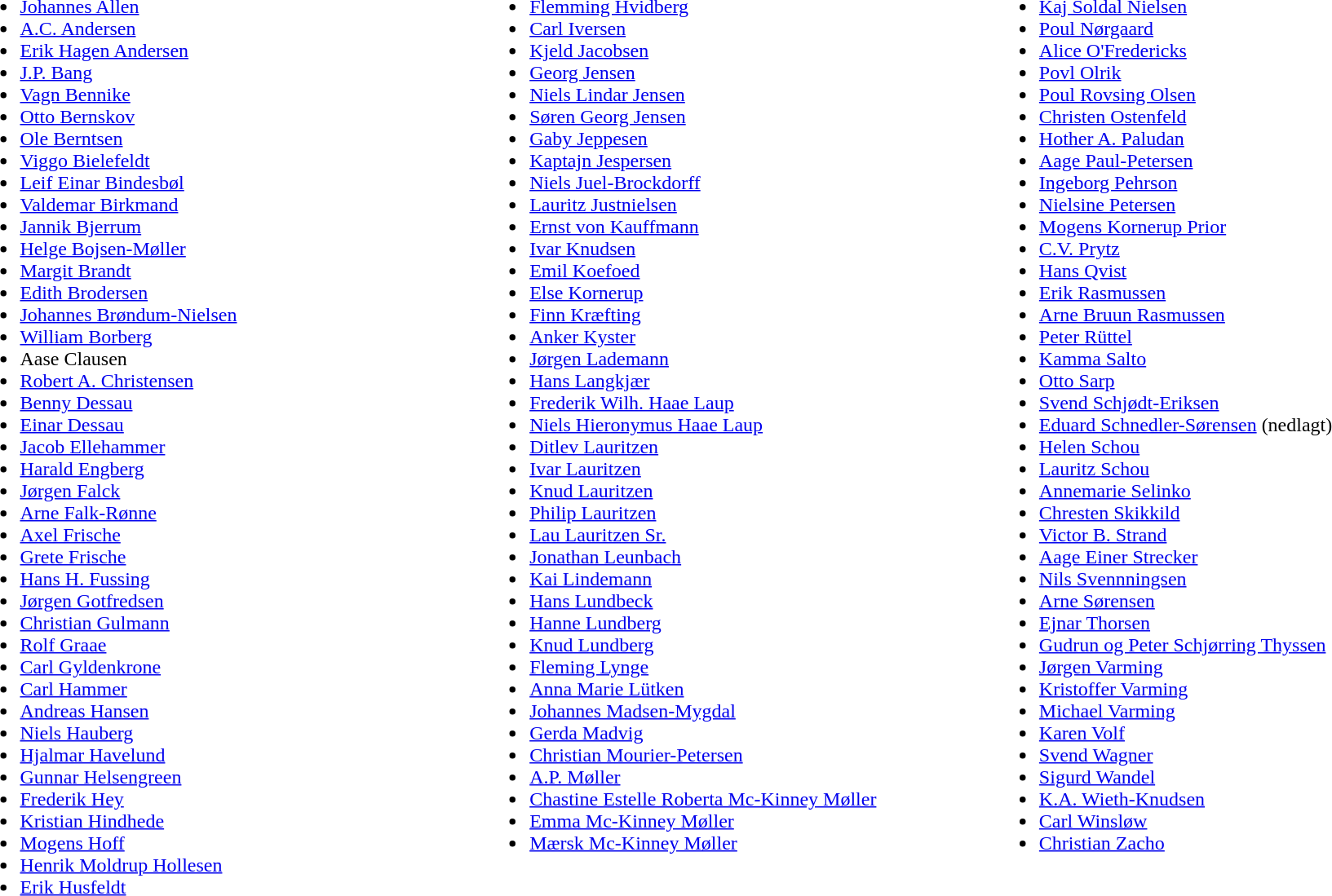<table width = 99%>
<tr>
<td width = 33% valign = "top"><br><ul><li><a href='#'>Johannes Allen</a></li><li><a href='#'>A.C. Andersen</a></li><li><a href='#'>Erik Hagen Andersen</a></li><li><a href='#'>J.P. Bang</a></li><li><a href='#'>Vagn Bennike</a></li><li><a href='#'>Otto Bernskov</a></li><li><a href='#'>Ole Berntsen</a></li><li><a href='#'>Viggo Bielefeldt</a></li><li><a href='#'>Leif Einar Bindesbøl</a></li><li><a href='#'>Valdemar Birkmand</a></li><li><a href='#'>Jannik Bjerrum</a></li><li><a href='#'>Helge Bojsen-Møller</a></li><li><a href='#'>Margit Brandt</a></li><li><a href='#'>Edith Brodersen</a></li><li><a href='#'>Johannes Brøndum-Nielsen</a></li><li><a href='#'>William Borberg</a></li><li>Aase Clausen</li><li><a href='#'>Robert A. Christensen</a></li><li><a href='#'>Benny Dessau</a></li><li><a href='#'>Einar Dessau</a></li><li><a href='#'>Jacob Ellehammer</a></li><li><a href='#'>Harald Engberg</a></li><li><a href='#'>Jørgen Falck</a></li><li><a href='#'>Arne Falk-Rønne</a></li><li><a href='#'>Axel Frische</a></li><li><a href='#'>Grete Frische</a></li><li><a href='#'>Hans H. Fussing</a></li><li><a href='#'>Jørgen Gotfredsen</a></li><li><a href='#'>Christian Gulmann</a></li><li><a href='#'>Rolf Graae</a></li><li><a href='#'>Carl Gyldenkrone</a></li><li><a href='#'>Carl Hammer</a></li><li><a href='#'>Andreas Hansen</a></li><li><a href='#'>Niels Hauberg</a></li><li><a href='#'>Hjalmar Havelund</a></li><li><a href='#'>Gunnar Helsengreen</a></li><li><a href='#'>Frederik Hey</a></li><li><a href='#'>Kristian Hindhede</a></li><li><a href='#'>Mogens Hoff</a></li><li><a href='#'>Henrik Moldrup Hollesen</a></li><li><a href='#'>Erik Husfeldt</a></li></ul></td>
<td width = 33% valign = "top"><br><ul><li><a href='#'>Flemming Hvidberg</a></li><li><a href='#'>Carl Iversen</a></li><li><a href='#'>Kjeld Jacobsen</a></li><li><a href='#'>Georg Jensen</a></li><li><a href='#'>Niels Lindar Jensen</a></li><li><a href='#'>Søren Georg Jensen</a></li><li><a href='#'>Gaby Jeppesen</a></li><li><a href='#'>Kaptajn Jespersen</a></li><li><a href='#'>Niels Juel-Brockdorff</a></li><li><a href='#'>Lauritz Justnielsen</a></li><li><a href='#'>Ernst von Kauffmann</a></li><li><a href='#'>Ivar Knudsen</a></li><li><a href='#'>Emil Koefoed</a></li><li><a href='#'>Else Kornerup</a></li><li><a href='#'>Finn Kræfting</a></li><li><a href='#'>Anker Kyster</a></li><li><a href='#'>Jørgen Lademann</a></li><li><a href='#'>Hans Langkjær</a></li><li><a href='#'>Frederik Wilh. Haae Laup</a></li><li><a href='#'>Niels Hieronymus Haae Laup</a></li><li><a href='#'>Ditlev Lauritzen</a></li><li><a href='#'>Ivar Lauritzen</a></li><li><a href='#'>Knud Lauritzen</a></li><li><a href='#'>Philip Lauritzen</a></li><li><a href='#'>Lau Lauritzen Sr.</a></li><li><a href='#'>Jonathan Leunbach</a></li><li><a href='#'>Kai Lindemann</a></li><li><a href='#'>Hans Lundbeck</a></li><li><a href='#'>Hanne Lundberg</a></li><li><a href='#'>Knud Lundberg</a></li><li><a href='#'>Fleming Lynge</a></li><li><a href='#'>Anna Marie Lütken</a></li><li><a href='#'>Johannes Madsen-Mygdal</a></li><li><a href='#'>Gerda Madvig</a></li><li><a href='#'>Christian Mourier-Petersen</a></li><li><a href='#'>A.P. Møller</a></li><li><a href='#'>Chastine Estelle Roberta Mc-Kinney Møller</a></li><li><a href='#'>Emma Mc-Kinney Møller</a></li><li><a href='#'>Mærsk Mc-Kinney Møller</a></li></ul></td>
<td width = 33% valign = "top"><br><ul><li><a href='#'>Kaj Soldal Nielsen</a></li><li><a href='#'>Poul Nørgaard</a></li><li><a href='#'>Alice O'Fredericks</a></li><li><a href='#'>Povl Olrik</a></li><li><a href='#'>Poul Rovsing Olsen</a></li><li><a href='#'>Christen Ostenfeld</a></li><li><a href='#'>Hother A. Paludan</a></li><li><a href='#'>Aage Paul-Petersen</a></li><li><a href='#'>Ingeborg Pehrson</a></li><li><a href='#'>Nielsine Petersen</a></li><li><a href='#'>Mogens Kornerup Prior</a></li><li><a href='#'>C.V. Prytz</a></li><li><a href='#'>Hans Qvist</a></li><li><a href='#'>Erik Rasmussen</a></li><li><a href='#'>Arne Bruun Rasmussen</a></li><li><a href='#'>Peter Rüttel</a></li><li><a href='#'>Kamma Salto</a></li><li><a href='#'>Otto Sarp</a></li><li><a href='#'>Svend Schjødt-Eriksen</a></li><li><a href='#'>Eduard Schnedler-Sørensen</a> (nedlagt)</li><li><a href='#'>Helen Schou</a></li><li><a href='#'>Lauritz Schou</a></li><li><a href='#'>Annemarie Selinko</a></li><li><a href='#'>Chresten Skikkild</a></li><li><a href='#'>Victor B. Strand</a></li><li><a href='#'>Aage Einer Strecker</a></li><li><a href='#'>Nils Svennningsen</a></li><li><a href='#'>Arne Sørensen</a></li><li><a href='#'>Ejnar Thorsen</a></li><li><a href='#'>Gudrun og Peter Schjørring Thyssen</a></li><li><a href='#'>Jørgen Varming</a></li><li><a href='#'>Kristoffer Varming</a></li><li><a href='#'>Michael Varming</a></li><li><a href='#'>Karen Volf</a></li><li><a href='#'>Svend Wagner</a></li><li><a href='#'>Sigurd Wandel</a></li><li><a href='#'>K.A. Wieth-Knudsen</a></li><li><a href='#'>Carl Winsløw</a></li><li><a href='#'>Christian Zacho</a></li></ul></td>
</tr>
</table>
